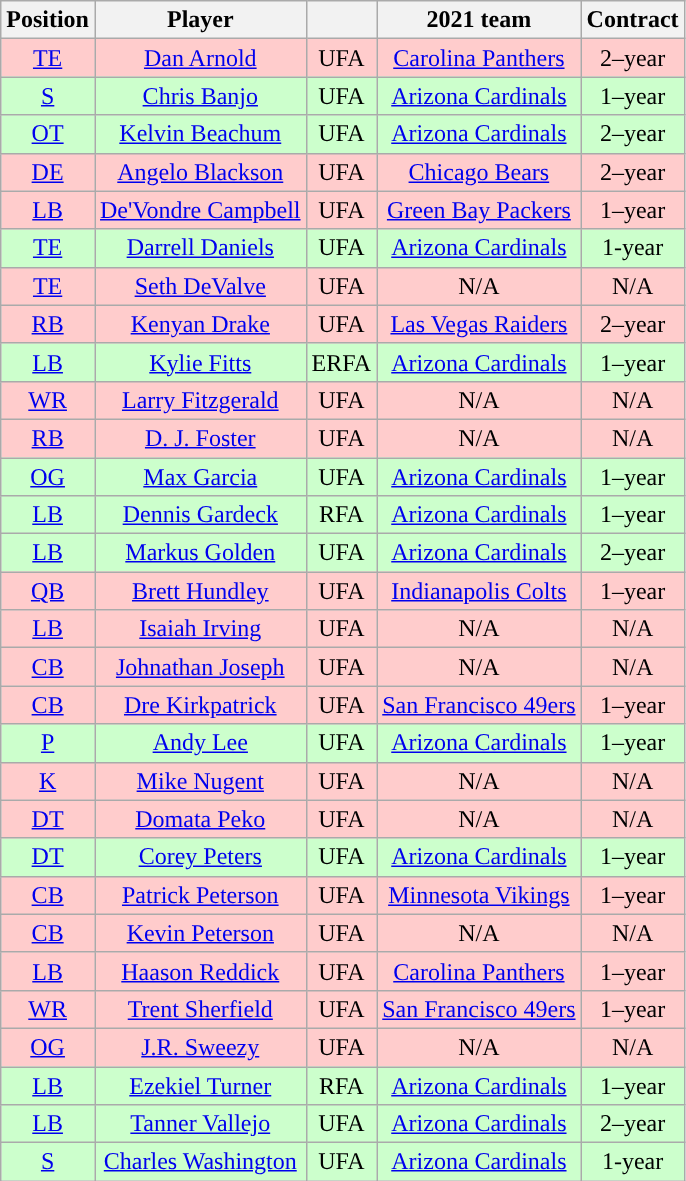<table class="wikitable" style="text-align:center">
<tr>
<th>Position</th>
<th>Player</th>
<th></th>
<th>2021 team</th>
<th>Contract</th>
</tr>
<tr style="background:#fcc">
<td><a href='#'>TE</a></td>
<td><a href='#'>Dan Arnold</a></td>
<td>UFA</td>
<td><a href='#'>Carolina Panthers</a></td>
<td>2–year</td>
</tr>
<tr style="background:#cfc">
<td><a href='#'>S</a></td>
<td><a href='#'>Chris Banjo</a></td>
<td>UFA</td>
<td><a href='#'>Arizona Cardinals</a></td>
<td>1–year</td>
</tr>
<tr style="background:#cfc">
<td><a href='#'>OT</a></td>
<td><a href='#'>Kelvin Beachum</a></td>
<td>UFA</td>
<td><a href='#'>Arizona Cardinals</a></td>
<td>2–year</td>
</tr>
<tr style="background:#fcc">
<td><a href='#'>DE</a></td>
<td><a href='#'>Angelo Blackson</a></td>
<td>UFA</td>
<td><a href='#'>Chicago Bears</a></td>
<td>2–year</td>
</tr>
<tr style="background:#fcc">
<td><a href='#'>LB</a></td>
<td><a href='#'>De'Vondre Campbell</a></td>
<td>UFA</td>
<td><a href='#'>Green Bay Packers</a></td>
<td>1–year</td>
</tr>
<tr style="background:#cfc">
<td><a href='#'>TE</a></td>
<td><a href='#'>Darrell Daniels</a></td>
<td>UFA</td>
<td><a href='#'>Arizona Cardinals</a></td>
<td>1-year</td>
</tr>
<tr style="background:#fcc">
<td><a href='#'>TE</a></td>
<td><a href='#'>Seth DeValve</a></td>
<td>UFA</td>
<td>N/A</td>
<td>N/A</td>
</tr>
<tr style="background:#fcc">
<td><a href='#'>RB</a></td>
<td><a href='#'>Kenyan Drake</a></td>
<td>UFA</td>
<td><a href='#'>Las Vegas Raiders</a></td>
<td>2–year</td>
</tr>
<tr style="background:#cfc">
<td><a href='#'>LB</a></td>
<td><a href='#'>Kylie Fitts</a></td>
<td>ERFA</td>
<td><a href='#'>Arizona Cardinals</a></td>
<td>1–year</td>
</tr>
<tr style="background:#fcc">
<td><a href='#'>WR</a></td>
<td><a href='#'>Larry Fitzgerald</a></td>
<td>UFA</td>
<td>N/A</td>
<td>N/A</td>
</tr>
<tr style="background:#fcc">
<td><a href='#'>RB</a></td>
<td><a href='#'>D. J. Foster</a></td>
<td>UFA</td>
<td>N/A</td>
<td>N/A</td>
</tr>
<tr style="background:#cfc">
<td><a href='#'>OG</a></td>
<td><a href='#'>Max Garcia</a></td>
<td>UFA</td>
<td><a href='#'>Arizona Cardinals</a></td>
<td>1–year</td>
</tr>
<tr style="background:#cfc">
<td><a href='#'>LB</a></td>
<td><a href='#'>Dennis Gardeck</a></td>
<td>RFA</td>
<td><a href='#'>Arizona Cardinals</a></td>
<td>1–year</td>
</tr>
<tr style="background:#cfc">
<td><a href='#'>LB</a></td>
<td><a href='#'>Markus Golden</a></td>
<td>UFA</td>
<td><a href='#'>Arizona Cardinals</a></td>
<td>2–year</td>
</tr>
<tr style="background:#fcc">
<td><a href='#'>QB</a></td>
<td><a href='#'>Brett Hundley</a></td>
<td>UFA</td>
<td><a href='#'>Indianapolis Colts</a></td>
<td>1–year</td>
</tr>
<tr style="background:#fcc">
<td><a href='#'>LB</a></td>
<td><a href='#'>Isaiah Irving</a></td>
<td>UFA</td>
<td>N/A</td>
<td>N/A</td>
</tr>
<tr style="background:#fcc">
<td><a href='#'>CB</a></td>
<td><a href='#'>Johnathan Joseph</a></td>
<td>UFA</td>
<td>N/A</td>
<td>N/A</td>
</tr>
<tr style="background:#fcc">
<td><a href='#'>CB</a></td>
<td><a href='#'>Dre Kirkpatrick</a></td>
<td>UFA</td>
<td><a href='#'>San Francisco 49ers</a></td>
<td>1–year</td>
</tr>
<tr style="background:#cfc">
<td><a href='#'>P</a></td>
<td><a href='#'>Andy Lee</a></td>
<td>UFA</td>
<td><a href='#'>Arizona Cardinals</a></td>
<td>1–year</td>
</tr>
<tr style="background:#fcc">
<td><a href='#'>K</a></td>
<td><a href='#'>Mike Nugent</a></td>
<td>UFA</td>
<td>N/A</td>
<td>N/A</td>
</tr>
<tr style="background:#fcc">
<td><a href='#'>DT</a></td>
<td><a href='#'>Domata Peko</a></td>
<td>UFA</td>
<td>N/A</td>
<td>N/A</td>
</tr>
<tr style="background:#cfc">
<td><a href='#'>DT</a></td>
<td><a href='#'>Corey Peters</a></td>
<td>UFA</td>
<td><a href='#'>Arizona Cardinals</a></td>
<td>1–year</td>
</tr>
<tr style="background:#fcc">
<td><a href='#'>CB</a></td>
<td><a href='#'>Patrick Peterson</a></td>
<td>UFA</td>
<td><a href='#'>Minnesota Vikings</a></td>
<td>1–year</td>
</tr>
<tr style="background:#fcc">
<td><a href='#'>CB</a></td>
<td><a href='#'>Kevin Peterson</a></td>
<td>UFA</td>
<td>N/A</td>
<td>N/A</td>
</tr>
<tr style="background:#fcc">
<td><a href='#'>LB</a></td>
<td><a href='#'>Haason Reddick</a></td>
<td>UFA</td>
<td><a href='#'>Carolina Panthers</a></td>
<td>1–year</td>
</tr>
<tr style="background:#fcc">
<td><a href='#'>WR</a></td>
<td><a href='#'>Trent Sherfield</a></td>
<td>UFA</td>
<td><a href='#'>San Francisco 49ers</a></td>
<td>1–year</td>
</tr>
<tr style="background:#fcc">
<td><a href='#'>OG</a></td>
<td><a href='#'>J.R. Sweezy</a></td>
<td>UFA</td>
<td>N/A</td>
<td>N/A</td>
</tr>
<tr style="background:#cfc">
<td><a href='#'>LB</a></td>
<td><a href='#'>Ezekiel Turner</a></td>
<td>RFA</td>
<td><a href='#'>Arizona Cardinals</a></td>
<td>1–year</td>
</tr>
<tr style="background:#cfc">
<td><a href='#'>LB</a></td>
<td><a href='#'>Tanner Vallejo</a></td>
<td>UFA</td>
<td><a href='#'>Arizona Cardinals</a></td>
<td>2–year</td>
</tr>
<tr style="background:#cfc">
<td><a href='#'>S</a></td>
<td><a href='#'>Charles Washington</a></td>
<td>UFA</td>
<td><a href='#'>Arizona Cardinals</a></td>
<td>1-year</td>
</tr>
</table>
